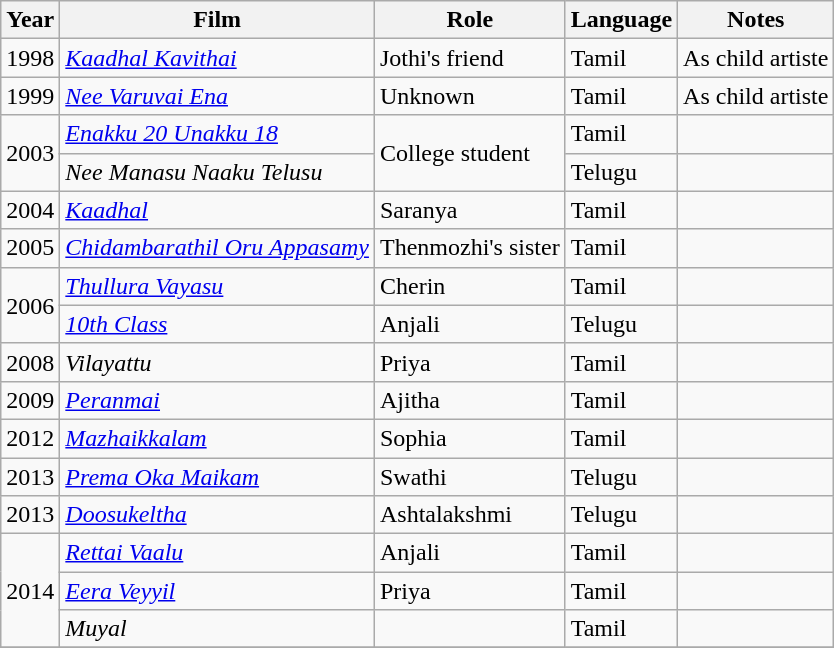<table class="wikitable sortable;">
<tr>
<th>Year</th>
<th>Film</th>
<th>Role</th>
<th>Language</th>
<th>Notes</th>
</tr>
<tr>
<td rowspan="1">1998</td>
<td><em><a href='#'>Kaadhal Kavithai</a></em></td>
<td>Jothi's friend</td>
<td>Tamil</td>
<td>As child artiste</td>
</tr>
<tr>
<td rowspan="1">1999</td>
<td><em><a href='#'>Nee Varuvai Ena</a></em></td>
<td>Unknown</td>
<td>Tamil</td>
<td>As child artiste</td>
</tr>
<tr>
<td rowspan="2">2003</td>
<td><em><a href='#'>Enakku 20 Unakku 18</a></em></td>
<td rowspan="2">College student</td>
<td>Tamil</td>
<td></td>
</tr>
<tr>
<td><em>Nee Manasu Naaku Telusu</em></td>
<td>Telugu</td>
<td></td>
</tr>
<tr>
<td rowspan="1">2004</td>
<td><em><a href='#'>Kaadhal</a></em></td>
<td>Saranya</td>
<td>Tamil</td>
<td></td>
</tr>
<tr>
<td rowspan="1">2005</td>
<td><em><a href='#'>Chidambarathil Oru Appasamy</a></em></td>
<td>Thenmozhi's sister</td>
<td>Tamil</td>
<td></td>
</tr>
<tr>
<td rowspan="2">2006</td>
<td><em><a href='#'>Thullura Vayasu</a></em></td>
<td>Cherin</td>
<td>Tamil</td>
<td></td>
</tr>
<tr>
<td><em><a href='#'>10th Class</a></em></td>
<td>Anjali</td>
<td>Telugu</td>
<td></td>
</tr>
<tr>
<td rowspan="1">2008</td>
<td><em>Vilayattu</em></td>
<td>Priya</td>
<td>Tamil</td>
<td></td>
</tr>
<tr>
<td rowspan="1">2009</td>
<td><em><a href='#'>Peranmai</a></em></td>
<td>Ajitha</td>
<td>Tamil</td>
<td></td>
</tr>
<tr>
<td rowspan="1">2012</td>
<td><em><a href='#'>Mazhaikkalam</a></em></td>
<td>Sophia</td>
<td>Tamil</td>
<td></td>
</tr>
<tr>
<td rowspan="1">2013</td>
<td><em><a href='#'>Prema Oka Maikam</a></em></td>
<td>Swathi</td>
<td>Telugu</td>
<td></td>
</tr>
<tr>
<td>2013</td>
<td><em><a href='#'>Doosukeltha</a></em></td>
<td>Ashtalakshmi</td>
<td>Telugu</td>
<td></td>
</tr>
<tr>
<td rowspan="3">2014</td>
<td><em><a href='#'>Rettai Vaalu</a></em></td>
<td>Anjali</td>
<td>Tamil</td>
<td></td>
</tr>
<tr>
<td><em><a href='#'>Eera Veyyil</a></em></td>
<td>Priya</td>
<td>Tamil</td>
<td></td>
</tr>
<tr>
<td><em>Muyal</em></td>
<td></td>
<td>Tamil</td>
<td></td>
</tr>
<tr>
</tr>
</table>
